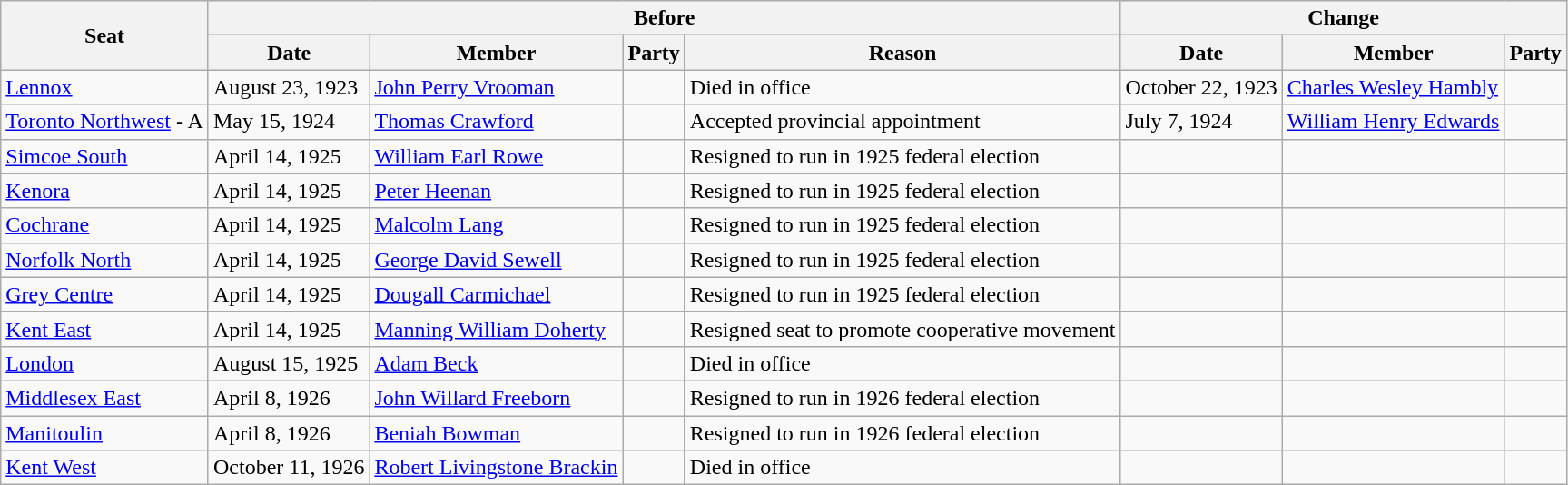<table class="wikitable" style="border: none;">
<tr>
<th rowspan="2">Seat</th>
<th colspan="4">Before</th>
<th colspan="3">Change</th>
</tr>
<tr>
<th>Date</th>
<th>Member</th>
<th>Party</th>
<th>Reason</th>
<th>Date</th>
<th>Member</th>
<th>Party</th>
</tr>
<tr>
<td><a href='#'>Lennox</a></td>
<td>August 23, 1923</td>
<td><a href='#'>John Perry Vrooman</a></td>
<td></td>
<td>Died in office</td>
<td>October 22, 1923</td>
<td><a href='#'>Charles Wesley Hambly</a></td>
<td></td>
</tr>
<tr>
<td><a href='#'>Toronto Northwest</a> - A</td>
<td>May 15, 1924</td>
<td><a href='#'>Thomas Crawford</a></td>
<td></td>
<td>Accepted provincial appointment</td>
<td>July 7, 1924</td>
<td><a href='#'>William Henry Edwards</a></td>
<td></td>
</tr>
<tr>
<td><a href='#'>Simcoe South</a></td>
<td>April 14, 1925</td>
<td><a href='#'>William Earl Rowe</a></td>
<td></td>
<td>Resigned to run in 1925 federal election</td>
<td></td>
<td></td>
<td></td>
</tr>
<tr>
<td><a href='#'>Kenora</a></td>
<td>April 14, 1925</td>
<td><a href='#'>Peter Heenan</a></td>
<td></td>
<td>Resigned to run in 1925 federal election</td>
<td></td>
<td></td>
<td></td>
</tr>
<tr>
<td><a href='#'>Cochrane</a></td>
<td>April 14, 1925</td>
<td><a href='#'>Malcolm Lang</a></td>
<td></td>
<td>Resigned to run in 1925 federal election</td>
<td></td>
<td></td>
<td></td>
</tr>
<tr>
<td><a href='#'>Norfolk North</a></td>
<td>April 14, 1925</td>
<td><a href='#'>George David Sewell</a></td>
<td></td>
<td>Resigned to run in 1925 federal election</td>
<td></td>
<td></td>
<td></td>
</tr>
<tr>
<td><a href='#'>Grey Centre</a></td>
<td>April 14, 1925</td>
<td><a href='#'>Dougall Carmichael</a></td>
<td></td>
<td>Resigned to run in 1925 federal election</td>
<td></td>
<td></td>
<td></td>
</tr>
<tr>
<td><a href='#'>Kent East</a></td>
<td>April 14, 1925</td>
<td><a href='#'>Manning William Doherty</a></td>
<td></td>
<td>Resigned seat to promote cooperative movement</td>
<td></td>
<td></td>
<td></td>
</tr>
<tr>
<td><a href='#'>London</a></td>
<td>August 15, 1925</td>
<td><a href='#'>Adam Beck</a></td>
<td></td>
<td>Died in office</td>
<td></td>
<td></td>
<td></td>
</tr>
<tr>
<td><a href='#'>Middlesex East</a></td>
<td>April 8, 1926</td>
<td><a href='#'>John Willard Freeborn</a></td>
<td></td>
<td>Resigned to run in 1926 federal election</td>
<td></td>
<td></td>
<td></td>
</tr>
<tr>
<td><a href='#'>Manitoulin</a></td>
<td>April 8, 1926</td>
<td><a href='#'>Beniah Bowman</a></td>
<td></td>
<td>Resigned to run in 1926 federal election</td>
<td></td>
<td></td>
<td></td>
</tr>
<tr>
<td><a href='#'>Kent West</a></td>
<td>October 11, 1926</td>
<td><a href='#'>Robert Livingstone Brackin</a></td>
<td></td>
<td>Died in office</td>
<td></td>
<td></td>
<td></td>
</tr>
</table>
